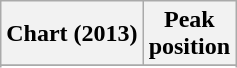<table class="wikitable sortable">
<tr>
<th>Chart (2013)</th>
<th>Peak<br>position</th>
</tr>
<tr>
</tr>
<tr>
</tr>
<tr>
</tr>
<tr>
</tr>
</table>
